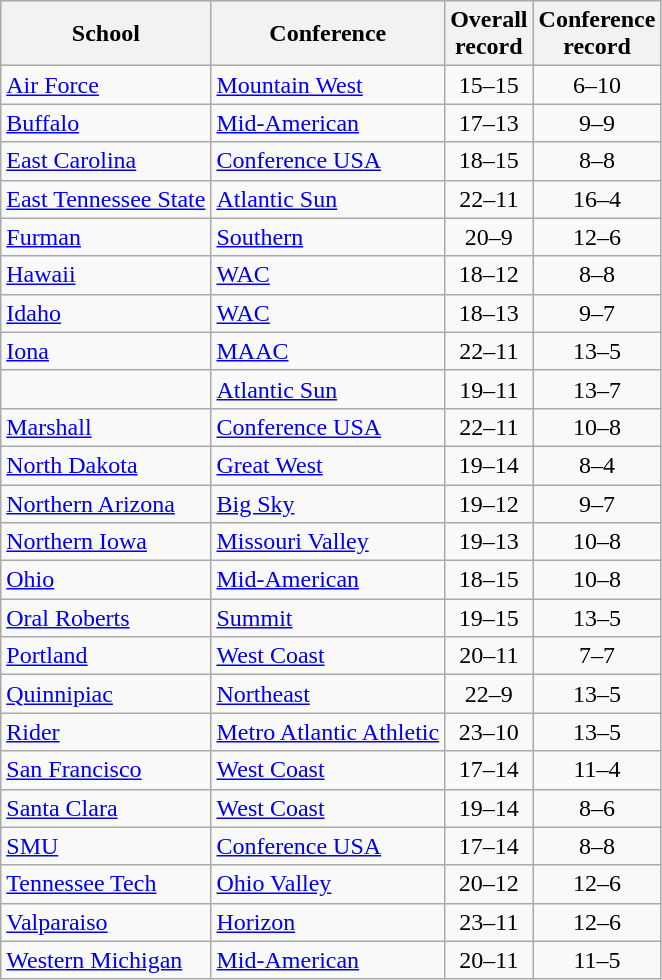<table class="wikitable sortable" style="text-align: center;">
<tr>
<th>School</th>
<th>Conference</th>
<th>Overall<br>record</th>
<th>Conference<br>record</th>
</tr>
<tr>
<td align=left><a href='#'>Air Force</a></td>
<td align=left><a href='#'>Mountain West</a></td>
<td>15–15</td>
<td>6–10</td>
</tr>
<tr>
<td align=left><a href='#'>Buffalo</a></td>
<td align=left><a href='#'>Mid-American</a></td>
<td>17–13</td>
<td>9–9</td>
</tr>
<tr>
<td align=left><a href='#'>East Carolina</a></td>
<td align=left><a href='#'>Conference USA</a></td>
<td>18–15</td>
<td>8–8</td>
</tr>
<tr>
<td align=left><a href='#'>East Tennessee State</a></td>
<td align=left><a href='#'>Atlantic Sun</a></td>
<td>22–11</td>
<td>16–4</td>
</tr>
<tr>
<td align=left><a href='#'>Furman</a></td>
<td align=left><a href='#'>Southern</a></td>
<td>20–9</td>
<td>12–6</td>
</tr>
<tr>
<td align=left><a href='#'>Hawaii</a></td>
<td align=left><a href='#'>WAC</a></td>
<td>18–12</td>
<td>8–8</td>
</tr>
<tr>
<td align=left><a href='#'>Idaho</a></td>
<td align=left><a href='#'>WAC</a></td>
<td>18–13</td>
<td>9–7</td>
</tr>
<tr>
<td align=left><a href='#'>Iona</a></td>
<td align=left><a href='#'>MAAC</a></td>
<td>22–11</td>
<td>13–5</td>
</tr>
<tr>
<td align=left></td>
<td align=left><a href='#'>Atlantic Sun</a></td>
<td>19–11</td>
<td>13–7</td>
</tr>
<tr>
<td align=left><a href='#'>Marshall</a></td>
<td align=left><a href='#'>Conference USA</a></td>
<td>22–11</td>
<td>10–8</td>
</tr>
<tr>
<td align=left><a href='#'>North Dakota</a></td>
<td align=left><a href='#'>Great West</a></td>
<td>19–14</td>
<td>8–4</td>
</tr>
<tr>
<td align=left><a href='#'>Northern Arizona</a></td>
<td align=left><a href='#'>Big Sky</a></td>
<td>19–12</td>
<td>9–7</td>
</tr>
<tr>
<td align=left><a href='#'>Northern Iowa</a></td>
<td align=left><a href='#'>Missouri Valley</a></td>
<td>19–13</td>
<td>10–8</td>
</tr>
<tr>
<td align=left><a href='#'>Ohio</a></td>
<td align=left><a href='#'>Mid-American</a></td>
<td>18–15</td>
<td>10–8</td>
</tr>
<tr>
<td align=left><a href='#'>Oral Roberts</a></td>
<td align=left><a href='#'>Summit</a></td>
<td>19–15</td>
<td>13–5</td>
</tr>
<tr>
<td align=left><a href='#'>Portland</a></td>
<td align=left><a href='#'>West Coast</a></td>
<td>20–11</td>
<td>7–7</td>
</tr>
<tr>
<td align=left><a href='#'>Quinnipiac</a></td>
<td align=left><a href='#'>Northeast</a></td>
<td>22–9</td>
<td>13–5</td>
</tr>
<tr>
<td align=left><a href='#'>Rider</a></td>
<td align=left><a href='#'>Metro Atlantic Athletic</a></td>
<td>23–10</td>
<td>13–5</td>
</tr>
<tr>
<td align=left><a href='#'>San Francisco</a></td>
<td align=left><a href='#'>West Coast</a></td>
<td>17–14</td>
<td>11–4</td>
</tr>
<tr>
<td align=left><a href='#'>Santa Clara</a></td>
<td align=left><a href='#'>West Coast</a></td>
<td>19–14</td>
<td>8–6</td>
</tr>
<tr>
<td align=left><a href='#'>SMU</a></td>
<td align=left><a href='#'>Conference USA</a></td>
<td>17–14</td>
<td>8–8</td>
</tr>
<tr>
<td align=left><a href='#'>Tennessee Tech</a></td>
<td align=left><a href='#'>Ohio Valley</a></td>
<td>20–12</td>
<td>12–6</td>
</tr>
<tr>
<td align=left><a href='#'>Valparaiso</a></td>
<td align=left><a href='#'>Horizon</a></td>
<td>23–11</td>
<td>12–6</td>
</tr>
<tr>
<td align=left><a href='#'>Western Michigan</a></td>
<td align=left><a href='#'>Mid-American</a></td>
<td>20–11</td>
<td>11–5</td>
</tr>
</table>
